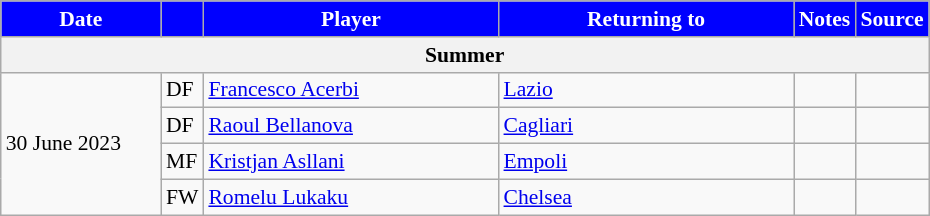<table class="wikitable sortable" style="font-size:90%;">
<tr>
<th style="background:#0000FF; color:white; width:100px;">Date</th>
<th style="background:#0000FF; color:white; width:20px;"></th>
<th style="background:#0000FF; color:white; width:190px;">Player</th>
<th style="background:#0000FF; color:white; width:190px;">Returning to</th>
<th style="background:#0000FF; color:white; width:20px;" class="unsortable">Notes</th>
<th style="background:#0000FF; color:white; width:20px;" class="unsortable">Source</th>
</tr>
<tr>
<th colspan=7>Summer</th>
</tr>
<tr>
<td rowspan="4">30 June 2023</td>
<td>DF</td>
<td> <a href='#'>Francesco Acerbi</a></td>
<td> <a href='#'>Lazio</a></td>
<td></td>
<td></td>
</tr>
<tr>
<td>DF</td>
<td> <a href='#'>Raoul Bellanova</a></td>
<td> <a href='#'>Cagliari</a></td>
<td></td>
<td></td>
</tr>
<tr>
<td>MF</td>
<td> <a href='#'>Kristjan Asllani</a></td>
<td> <a href='#'>Empoli</a></td>
<td></td>
<td></td>
</tr>
<tr>
<td>FW</td>
<td> <a href='#'>Romelu Lukaku</a></td>
<td> <a href='#'>Chelsea</a></td>
<td></td>
<td></td>
</tr>
</table>
